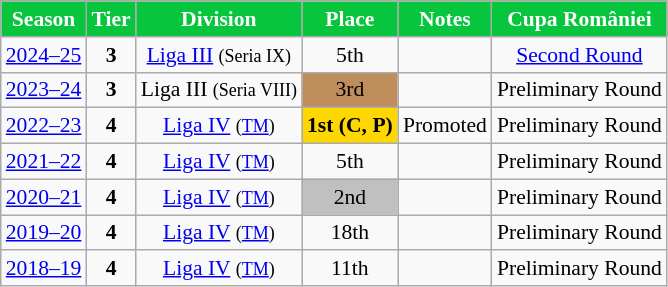<table class="wikitable" style="text-align:center; font-size:90%">
<tr>
<th style="background:#07c53d; color:white; text-align:center;">Season</th>
<th style="background:#07c53d; color:white; text-align:center;">Tier</th>
<th style="background:#07c53d; color:white; text-align:center;">Division</th>
<th style="background:#07c53d; color:white; text-align:center;">Place</th>
<th style="background:#07c53d; color:white; text-align:center;">Notes</th>
<th style="background:#07c53d; color:white; text-align:center;">Cupa României</th>
</tr>
<tr>
<td><a href='#'>2024–25</a></td>
<td><strong>3</strong></td>
<td><a href='#'>Liga III</a> <small>(Seria IX)</small></td>
<td>5th</td>
<td></td>
<td><a href='#'>Second Round</a></td>
</tr>
<tr>
<td><a href='#'>2023–24</a></td>
<td><strong>3</strong></td>
<td>Liga III <small>(Seria VIII)</small></td>
<td align=center bgcolor=#BF8D5B>3rd</td>
<td></td>
<td>Preliminary Round</td>
</tr>
<tr>
<td><a href='#'>2022–23</a></td>
<td><strong>4</strong></td>
<td><a href='#'>Liga IV</a> <small>(<a href='#'>TM</a>)</small></td>
<td align=center bgcolor=gold><strong>1st</strong> <strong>(C, P)</strong></td>
<td>Promoted</td>
<td>Preliminary Round</td>
</tr>
<tr>
<td><a href='#'>2021–22</a></td>
<td><strong>4</strong></td>
<td><a href='#'>Liga IV</a> <small>(<a href='#'>TM</a>)</small></td>
<td align=center>5th</td>
<td></td>
<td>Preliminary Round</td>
</tr>
<tr>
<td><a href='#'>2020–21</a></td>
<td><strong>4</strong></td>
<td><a href='#'>Liga IV</a> <small>(<a href='#'>TM</a>)</small></td>
<td align=center bgcolor=silver>2nd</td>
<td></td>
<td>Preliminary Round</td>
</tr>
<tr>
<td><a href='#'>2019–20</a></td>
<td><strong>4</strong></td>
<td><a href='#'>Liga IV</a> <small>(<a href='#'>TM</a>)</small></td>
<td>18th</td>
<td></td>
<td>Preliminary Round</td>
</tr>
<tr>
<td><a href='#'>2018–19</a></td>
<td><strong>4</strong></td>
<td><a href='#'>Liga IV</a> <small>(<a href='#'>TM</a>)</small></td>
<td>11th</td>
<td></td>
<td>Preliminary Round</td>
</tr>
</table>
